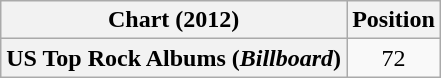<table class="wikitable plainrowheaders" style="text-align:center">
<tr>
<th>Chart (2012)</th>
<th>Position</th>
</tr>
<tr>
<th scope="row">US Top Rock Albums (<em>Billboard</em>)</th>
<td>72</td>
</tr>
</table>
